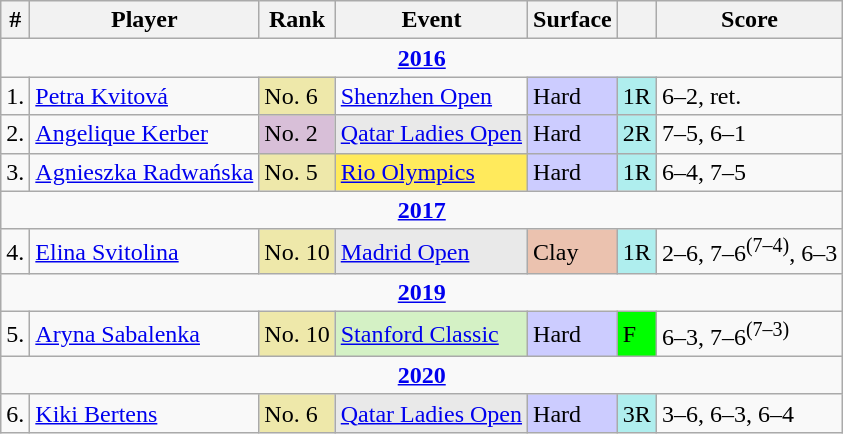<table class="wikitable sortable">
<tr>
<th>#</th>
<th>Player</th>
<th>Rank</th>
<th>Event</th>
<th>Surface</th>
<th></th>
<th class="unsortable">Score</th>
</tr>
<tr>
<td colspan="7" style="text-align:center;"><a href='#'><strong>2016</strong></a></td>
</tr>
<tr>
<td>1.</td>
<td> <a href='#'>Petra Kvitová</a></td>
<td bgcolor="EEE8AA">No. 6</td>
<td><a href='#'>Shenzhen Open</a></td>
<td style="background:#ccf;">Hard</td>
<td bgcolor="afeeee">1R</td>
<td>6–2, ret.</td>
</tr>
<tr>
<td>2.</td>
<td> <a href='#'>Angelique Kerber</a></td>
<td style="background:thistle;">No. 2</td>
<td bgcolor="E9E9E9"><a href='#'>Qatar Ladies Open</a></td>
<td style="background:#ccf;">Hard</td>
<td bgcolor="afeeee">2R</td>
<td>7–5, 6–1</td>
</tr>
<tr>
<td>3.</td>
<td> <a href='#'>Agnieszka Radwańska</a></td>
<td bgcolor="EEE8AA">No. 5</td>
<td bgcolor="FFEA5C"><a href='#'>Rio Olympics</a></td>
<td style="background:#ccf;">Hard</td>
<td bgcolor="afeeee">1R</td>
<td>6–4, 7–5</td>
</tr>
<tr>
<td colspan="7" style="text-align:center;"><a href='#'><strong>2017</strong></a></td>
</tr>
<tr>
<td>4.</td>
<td> <a href='#'>Elina Svitolina</a></td>
<td bgcolor="EEE8AA">No. 10</td>
<td bgcolor="E9E9E9"><a href='#'>Madrid Open</a></td>
<td bgcolor="EBC2AF">Clay</td>
<td bgcolor="afeeee">1R</td>
<td>2–6, 7–6<sup>(7–4)</sup>, 6–3</td>
</tr>
<tr>
<td colspan="7" style="text-align:center;"><a href='#'><strong>2019</strong></a></td>
</tr>
<tr>
<td>5.</td>
<td> <a href='#'>Aryna Sabalenka</a></td>
<td bgcolor="EEE8AA">No. 10</td>
<td bgcolor="d4f1c5"><a href='#'>Stanford Classic</a></td>
<td style="background:#ccf;">Hard</td>
<td bgcolor="lime">F</td>
<td>6–3, 7–6<sup>(7–3)</sup></td>
</tr>
<tr>
<td colspan="7" style="text-align:center;"><a href='#'><strong>2020</strong></a></td>
</tr>
<tr>
<td>6.</td>
<td> <a href='#'>Kiki Bertens</a></td>
<td bgcolor="EEE8AA">No. 6</td>
<td bgcolor="E9E9E9"><a href='#'>Qatar Ladies Open</a></td>
<td style="background:#ccf;">Hard</td>
<td bgcolor="afeeee">3R</td>
<td>3–6, 6–3, 6–4</td>
</tr>
</table>
